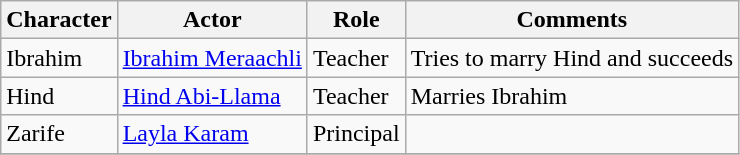<table class="wikitable">
<tr>
<th>Character</th>
<th>Actor</th>
<th>Role</th>
<th>Comments</th>
</tr>
<tr>
<td>Ibrahim</td>
<td><a href='#'>Ibrahim Meraachli</a></td>
<td>Teacher</td>
<td>Tries to marry Hind and succeeds</td>
</tr>
<tr>
<td>Hind</td>
<td><a href='#'>Hind Abi-Llama</a></td>
<td>Teacher</td>
<td>Marries Ibrahim</td>
</tr>
<tr>
<td>Zarife</td>
<td><a href='#'>Layla Karam</a></td>
<td>Principal</td>
<td></td>
</tr>
<tr>
</tr>
</table>
